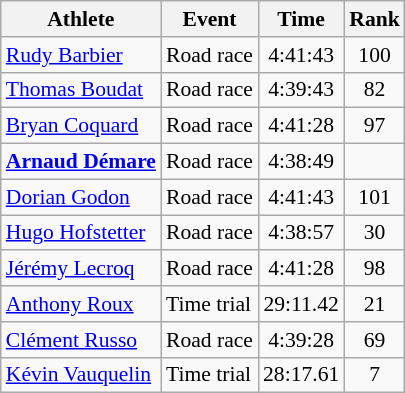<table class="wikitable" style="font-size:90%">
<tr>
<th>Athlete</th>
<th>Event</th>
<th>Time</th>
<th>Rank</th>
</tr>
<tr align=center>
<td align=left><a href='#'>Rudy Barbier</a></td>
<td align=left>Road race</td>
<td>4:41:43</td>
<td>100</td>
</tr>
<tr align=center>
<td align=left><a href='#'>Thomas Boudat</a></td>
<td align=left>Road race</td>
<td>4:39:43</td>
<td>82</td>
</tr>
<tr align=center>
<td align=left><a href='#'>Bryan Coquard</a></td>
<td align=left>Road race</td>
<td>4:41:28</td>
<td>97</td>
</tr>
<tr align=center>
<td align=left><strong><a href='#'>Arnaud Démare</a></strong></td>
<td align=left>Road race</td>
<td>4:38:49</td>
<td><strong></strong></td>
</tr>
<tr align=center>
<td align=left><a href='#'>Dorian Godon</a></td>
<td align=left>Road race</td>
<td>4:41:43</td>
<td>101</td>
</tr>
<tr align=center>
<td align=left><a href='#'>Hugo Hofstetter</a></td>
<td align=left>Road race</td>
<td>4:38:57</td>
<td>30</td>
</tr>
<tr align=center>
<td align=left><a href='#'>Jérémy Lecroq</a></td>
<td align=left>Road race</td>
<td>4:41:28</td>
<td>98</td>
</tr>
<tr align=center>
<td align=left><a href='#'>Anthony Roux</a></td>
<td align=left>Time trial</td>
<td>29:11.42</td>
<td>21</td>
</tr>
<tr align=center>
<td align=left><a href='#'>Clément Russo</a></td>
<td align=left>Road race</td>
<td>4:39:28</td>
<td>69</td>
</tr>
<tr align=center>
<td align=left><a href='#'>Kévin Vauquelin</a></td>
<td align=left>Time trial</td>
<td>28:17.61</td>
<td>7</td>
</tr>
</table>
